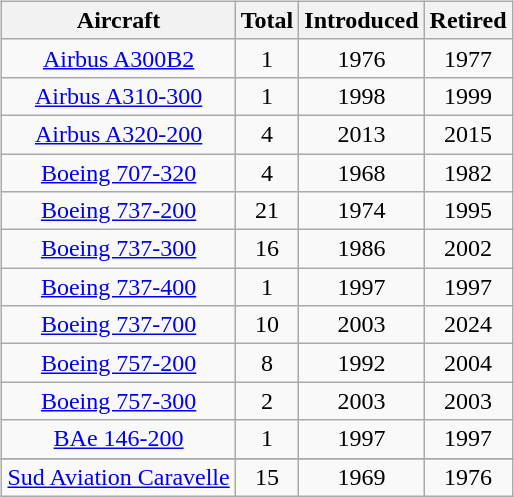<table style="margin:1em auto;">
<tr>
<td STYLE="vertical-align: top"><br><table class="wikitable toccolours" border="1" cellpadding="5" style="border-collapse:collapse;text-align:center;margin:1em auto;">
<tr>
<th>Aircraft</th>
<th>Total</th>
<th>Introduced</th>
<th>Retired</th>
</tr>
<tr>
<td><a href='#'>Airbus A300B2</a></td>
<td>1</td>
<td>1976</td>
<td>1977</td>
</tr>
<tr>
<td><a href='#'>Airbus A310-300</a></td>
<td>1</td>
<td>1998</td>
<td>1999</td>
</tr>
<tr>
<td><a href='#'>Airbus A320-200</a></td>
<td>4</td>
<td>2013</td>
<td>2015</td>
</tr>
<tr>
<td><a href='#'>Boeing 707-320</a></td>
<td>4</td>
<td>1968</td>
<td>1982</td>
</tr>
<tr>
<td><a href='#'>Boeing 737-200</a></td>
<td>21</td>
<td>1974</td>
<td>1995</td>
</tr>
<tr>
<td><a href='#'>Boeing 737-300</a></td>
<td>16</td>
<td>1986</td>
<td>2002</td>
</tr>
<tr>
<td><a href='#'>Boeing 737-400</a></td>
<td>1</td>
<td>1997</td>
<td>1997</td>
</tr>
<tr>
<td><a href='#'>Boeing 737-700</a></td>
<td>10</td>
<td>2003</td>
<td>2024</td>
</tr>
<tr>
<td><a href='#'>Boeing 757-200</a></td>
<td>8</td>
<td>1992</td>
<td>2004</td>
</tr>
<tr>
<td><a href='#'>Boeing 757-300</a></td>
<td>2</td>
<td>2003</td>
<td>2003</td>
</tr>
<tr>
<td><a href='#'>BAe 146-200</a></td>
<td>1</td>
<td>1997</td>
<td>1997</td>
</tr>
<tr>
</tr>
<tr>
<td><a href='#'>Sud Aviation Caravelle</a></td>
<td>15</td>
<td>1969</td>
<td>1976</td>
</tr>
</table>
</td>
</tr>
</table>
